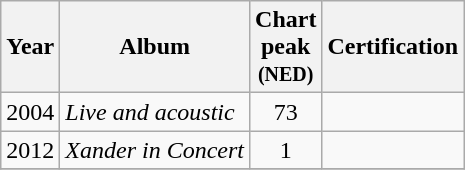<table class="wikitable">
<tr>
<th>Year</th>
<th>Album</th>
<th>Chart <br>peak<br><small>(NED)<br></small></th>
<th>Certification</th>
</tr>
<tr>
<td>2004</td>
<td><em>Live and acoustic</em></td>
<td style="text-align:center;">73</td>
<td></td>
</tr>
<tr>
<td>2012</td>
<td><em>Xander in Concert</em></td>
<td style="text-align:center;">1</td>
<td></td>
</tr>
<tr>
</tr>
</table>
